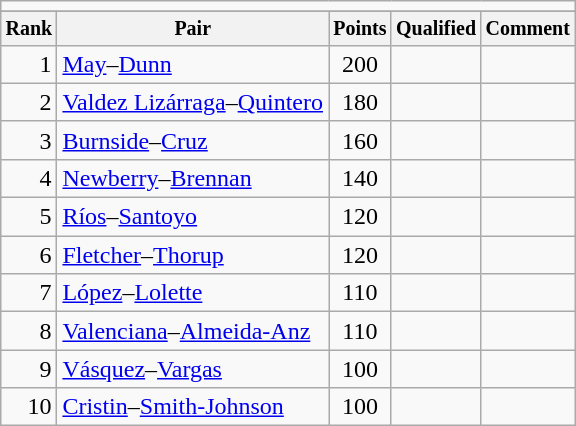<table class="wikitable">
<tr>
<td colspan=5 align="center"></td>
</tr>
<tr>
</tr>
<tr style="font-size:10pt;font-weight:bold">
<th>Rank</th>
<th>Pair</th>
<th>Points</th>
<th>Qualified</th>
<th>Comment</th>
</tr>
<tr>
<td align=right>1</td>
<td> <a href='#'>May</a>–<a href='#'>Dunn</a></td>
<td align=center>200</td>
<td></td>
<td></td>
</tr>
<tr>
<td align=right>2</td>
<td> <a href='#'>Valdez Lizárraga</a>–<a href='#'>Quintero</a></td>
<td align=center>180</td>
<td></td>
<td></td>
</tr>
<tr>
<td align=right>3</td>
<td> <a href='#'>Burnside</a>–<a href='#'>Cruz</a></td>
<td align=center>160</td>
<td></td>
<td></td>
</tr>
<tr>
<td align=right>4</td>
<td> <a href='#'>Newberry</a>–<a href='#'>Brennan</a></td>
<td align=center>140</td>
<td></td>
<td></td>
</tr>
<tr>
<td align=right>5</td>
<td> <a href='#'>Ríos</a>–<a href='#'>Santoyo</a></td>
<td align=center>120</td>
<td></td>
<td></td>
</tr>
<tr>
<td align=right>6</td>
<td> <a href='#'>Fletcher</a>–<a href='#'>Thorup</a></td>
<td align=center>120</td>
<td></td>
<td></td>
</tr>
<tr>
<td align=right>7</td>
<td> <a href='#'>López</a>–<a href='#'>Lolette</a></td>
<td align=center>110</td>
<td></td>
<td></td>
</tr>
<tr>
<td align=right>8</td>
<td> <a href='#'>Valenciana</a>–<a href='#'>Almeida-Anz</a></td>
<td align=center>110</td>
<td></td>
<td></td>
</tr>
<tr>
<td align=right>9</td>
<td> <a href='#'>Vásquez</a>–<a href='#'>Vargas</a></td>
<td align=center>100</td>
<td></td>
<td></td>
</tr>
<tr>
<td align=right>10</td>
<td> <a href='#'>Cristin</a>–<a href='#'>Smith-Johnson</a></td>
<td align=center>100</td>
<td></td>
<td></td>
</tr>
</table>
